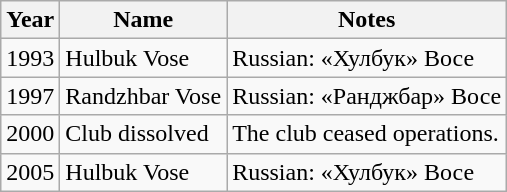<table class="wikitable" style="text-align: left;">
<tr>
<th>Year</th>
<th>Name</th>
<th>Notes</th>
</tr>
<tr>
<td>1993</td>
<td>Hulbuk Vose</td>
<td>Russian: «Хулбук» Восе</td>
</tr>
<tr>
<td>1997</td>
<td>Randzhbar Vose</td>
<td>Russian: «Ранджбар» Восе</td>
</tr>
<tr>
<td>2000</td>
<td>Club dissolved</td>
<td>The club ceased operations.</td>
</tr>
<tr>
<td>2005</td>
<td>Hulbuk Vose</td>
<td>Russian: «Хулбук» Восе</td>
</tr>
</table>
